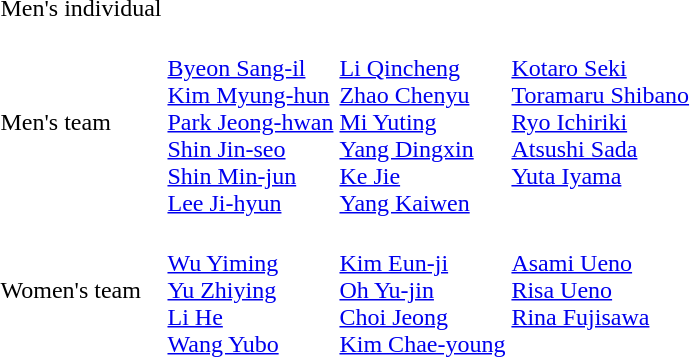<table>
<tr>
<td>Men's individual<br></td>
<td></td>
<td></td>
<td></td>
</tr>
<tr>
<td>Men's team<br></td>
<td><br><a href='#'>Byeon Sang-il</a><br><a href='#'>Kim Myung-hun</a><br><a href='#'>Park Jeong-hwan</a><br><a href='#'>Shin Jin-seo</a><br><a href='#'>Shin Min-jun</a><br><a href='#'>Lee Ji-hyun</a></td>
<td><br><a href='#'>Li Qincheng</a><br><a href='#'>Zhao Chenyu</a><br><a href='#'>Mi Yuting</a><br><a href='#'>Yang Dingxin</a><br><a href='#'>Ke Jie</a><br><a href='#'>Yang Kaiwen</a></td>
<td valign=top><br><a href='#'>Kotaro Seki</a><br><a href='#'>Toramaru Shibano</a><br><a href='#'>Ryo Ichiriki</a><br><a href='#'>Atsushi Sada</a><br><a href='#'>Yuta Iyama</a></td>
</tr>
<tr>
<td>Women's team<br></td>
<td><br><a href='#'>Wu Yiming</a><br><a href='#'>Yu Zhiying</a><br><a href='#'>Li He</a><br><a href='#'>Wang Yubo</a></td>
<td><br><a href='#'>Kim Eun-ji</a><br><a href='#'>Oh Yu-jin</a><br><a href='#'>Choi Jeong</a><br><a href='#'>Kim Chae-young</a></td>
<td valign=top><br><a href='#'>Asami Ueno</a><br><a href='#'>Risa Ueno</a><br><a href='#'>Rina Fujisawa</a></td>
</tr>
</table>
